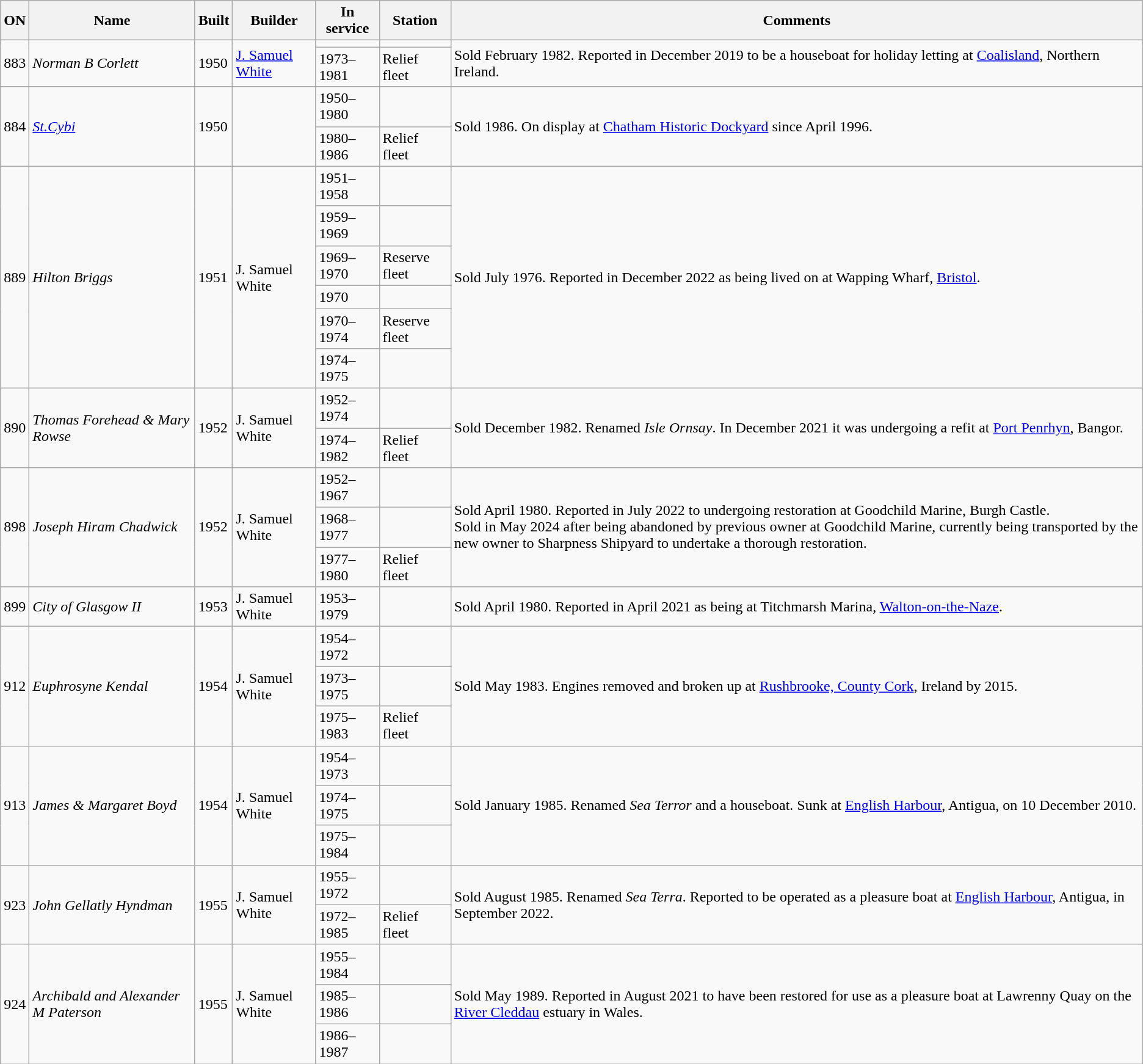<table class="wikitable">
<tr>
<th>ON</th>
<th>Name</th>
<th>Built</th>
<th>Builder</th>
<th>In service</th>
<th>Station</th>
<th>Comments</th>
</tr>
<tr>
<td rowspan="2">883</td>
<td rowspan="2"><em>Norman B Corlett</em></td>
<td rowspan="2">1950</td>
<td rowspan="2"><a href='#'>J. Samuel White</a></td>
<td></td>
<td></td>
<td rowspan="2">Sold February 1982. Reported in December 2019 to be a houseboat for holiday letting at <a href='#'>Coalisland</a>, Northern Ireland.</td>
</tr>
<tr>
<td>1973–1981</td>
<td>Relief fleet</td>
</tr>
<tr>
<td rowspan="2">884</td>
<td rowspan="2"><a href='#'><em>St.Cybi<br></em></a></td>
<td rowspan="2">1950</td>
<td rowspan="2"></td>
<td>1950–1980</td>
<td></td>
<td rowspan="2">Sold 1986. On display at <a href='#'>Chatham Historic Dockyard</a> since April 1996.</td>
</tr>
<tr>
<td>1980–1986</td>
<td>Relief fleet</td>
</tr>
<tr>
<td rowspan="6">889</td>
<td rowspan="6"><em>Hilton Briggs</em></td>
<td rowspan="6">1951</td>
<td rowspan="6">J. Samuel White</td>
<td>1951–1958</td>
<td></td>
<td rowspan="6">Sold July 1976. Reported in December 2022 as being lived on at Wapping Wharf, <a href='#'>Bristol</a>.</td>
</tr>
<tr>
<td>1959–1969</td>
<td></td>
</tr>
<tr>
<td>1969–1970</td>
<td>Reserve fleet</td>
</tr>
<tr>
<td>1970</td>
<td></td>
</tr>
<tr>
<td>1970–1974</td>
<td>Reserve fleet</td>
</tr>
<tr>
<td>1974–1975</td>
<td></td>
</tr>
<tr>
<td rowspan="2">890</td>
<td rowspan="2"><em>Thomas Forehead & Mary Rowse</em></td>
<td rowspan="2">1952</td>
<td rowspan="2">J. Samuel White</td>
<td>1952–1974<br></td>
<td></td>
<td rowspan="2">Sold December 1982. Renamed <em>Isle Ornsay</em>. In December 2021 it was undergoing a refit at <a href='#'>Port Penrhyn</a>, Bangor.</td>
</tr>
<tr>
<td>1974–1982</td>
<td>Relief fleet</td>
</tr>
<tr>
<td rowspan="3">898</td>
<td rowspan="3"><em>Joseph Hiram Chadwick</em></td>
<td rowspan="3">1952</td>
<td rowspan="3">J. Samuel White</td>
<td>1952–1967</td>
<td></td>
<td rowspan="3">Sold April 1980. Reported in July 2022 to undergoing restoration at Goodchild Marine, Burgh Castle.<br>Sold in May 2024 after being abandoned by previous owner at Goodchild Marine, currently being transported by the new owner to Sharpness Shipyard to undertake a thorough restoration.</td>
</tr>
<tr>
<td>1968–1977</td>
<td></td>
</tr>
<tr>
<td>1977–1980</td>
<td>Relief fleet</td>
</tr>
<tr>
<td>899</td>
<td><em>City of Glasgow II</em></td>
<td>1953</td>
<td>J. Samuel White</td>
<td>1953–1979</td>
<td></td>
<td>Sold April 1980. Reported in April 2021 as being at Titchmarsh Marina, <a href='#'>Walton-on-the-Naze</a>.</td>
</tr>
<tr>
<td rowspan="3">912</td>
<td rowspan="3"><em>Euphrosyne Kendal</em></td>
<td rowspan="3">1954</td>
<td rowspan="3">J. Samuel White</td>
<td>1954–1972</td>
<td></td>
<td rowspan="3">Sold May 1983. Engines removed and broken up at <a href='#'>Rushbrooke, County Cork</a>, Ireland by 2015.</td>
</tr>
<tr>
<td>1973–1975</td>
<td></td>
</tr>
<tr>
<td>1975–1983</td>
<td>Relief fleet</td>
</tr>
<tr>
<td rowspan="3">913</td>
<td rowspan="3"><em>James & Margaret Boyd</em></td>
<td rowspan="3">1954</td>
<td rowspan="3">J. Samuel White</td>
<td>1954–1973</td>
<td></td>
<td rowspan="3">Sold January 1985. Renamed <em>Sea Terror</em> and a houseboat. Sunk at <a href='#'>English Harbour</a>, Antigua, on 10 December 2010.</td>
</tr>
<tr>
<td>1974–1975</td>
<td></td>
</tr>
<tr>
<td>1975–1984</td>
<td></td>
</tr>
<tr>
<td rowspan="2">923</td>
<td rowspan="2"><em>John Gellatly Hyndman</em></td>
<td rowspan="2">1955</td>
<td rowspan="2">J. Samuel White</td>
<td>1955–1972</td>
<td></td>
<td rowspan="2">Sold August 1985. Renamed <em>Sea Terra</em>. Reported to be operated as a pleasure boat at <a href='#'>English Harbour</a>, Antigua, in September 2022.</td>
</tr>
<tr>
<td>1972–1985</td>
<td>Relief fleet</td>
</tr>
<tr>
<td rowspan="3">924</td>
<td rowspan="3"><em>Archibald and Alexander M Paterson</em></td>
<td rowspan="3">1955</td>
<td rowspan="3">J. Samuel White</td>
<td>1955–1984</td>
<td></td>
<td rowspan="3">Sold May 1989. Reported in August 2021 to have been restored for use as a pleasure boat at Lawrenny Quay on the <a href='#'>River Cleddau</a> estuary in Wales.</td>
</tr>
<tr>
<td>1985–1986</td>
<td></td>
</tr>
<tr>
<td>1986–1987</td>
<td></td>
</tr>
</table>
